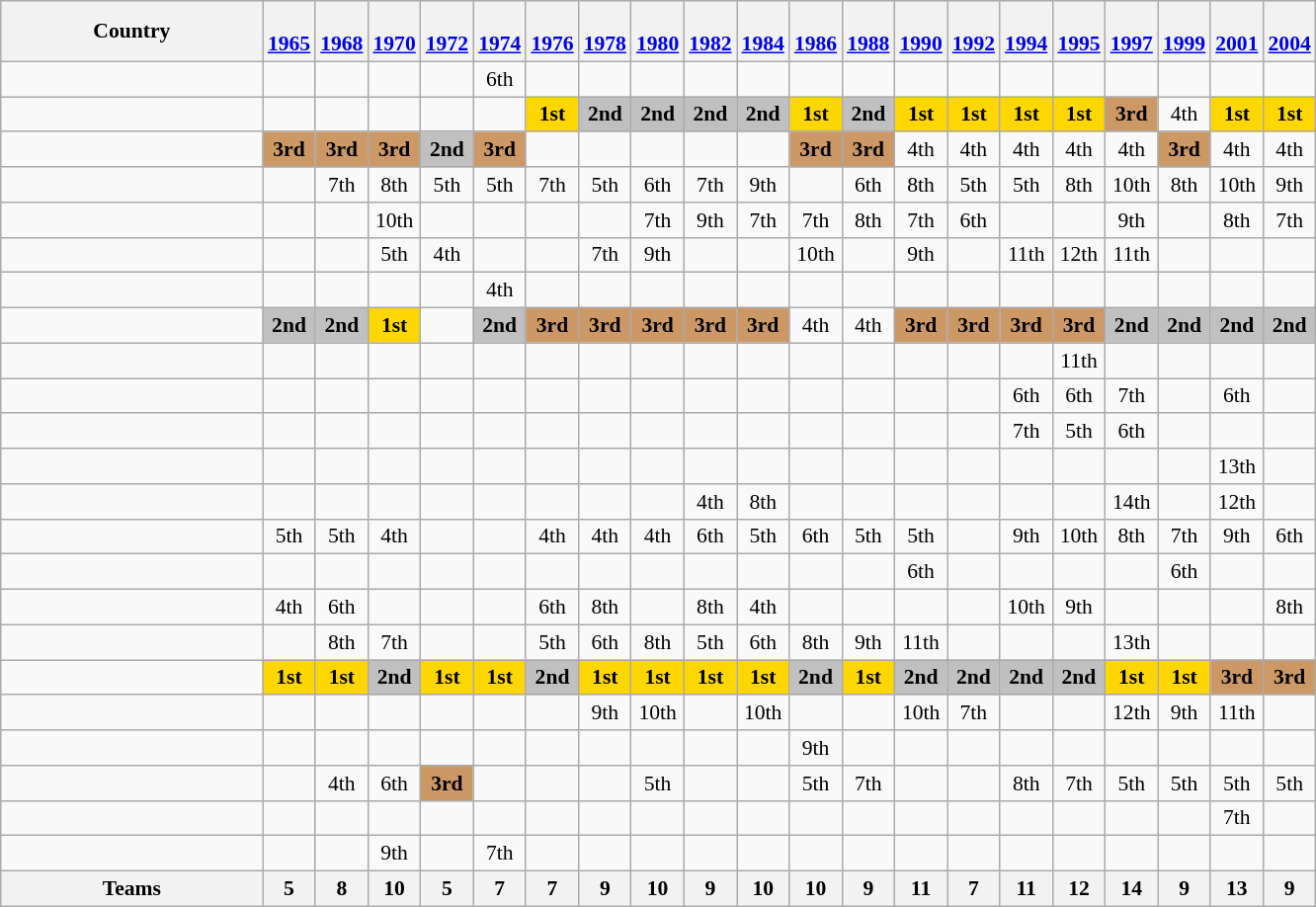<table class="wikitable" style="text-align:center; font-size:90%">
<tr>
<th width=170>Country</th>
<th><br><a href='#'>1965</a></th>
<th><br><a href='#'>1968</a></th>
<th><br><a href='#'>1970</a></th>
<th><br><a href='#'>1972</a></th>
<th><br><a href='#'>1974</a></th>
<th><br><a href='#'>1976</a></th>
<th><br><a href='#'>1978</a></th>
<th><br><a href='#'>1980</a></th>
<th><br><a href='#'>1982</a></th>
<th><br><a href='#'>1984</a></th>
<th><br><a href='#'>1986</a></th>
<th><br><a href='#'>1988</a></th>
<th><br><a href='#'>1990</a></th>
<th><br><a href='#'>1992</a></th>
<th><br><a href='#'>1994</a></th>
<th><br><a href='#'>1995</a></th>
<th><br><a href='#'>1997</a></th>
<th><br><a href='#'>1999</a></th>
<th><br><a href='#'>2001</a></th>
<th><br><a href='#'>2004</a></th>
</tr>
<tr>
<td align=left></td>
<td></td>
<td></td>
<td></td>
<td></td>
<td>6th</td>
<td></td>
<td></td>
<td></td>
<td></td>
<td></td>
<td></td>
<td></td>
<td></td>
<td></td>
<td></td>
<td></td>
<td></td>
<td></td>
<td></td>
<td></td>
</tr>
<tr>
<td align=left></td>
<td></td>
<td></td>
<td></td>
<td></td>
<td></td>
<td bgcolor=gold><strong>1st</strong></td>
<td bgcolor=silver><strong>2nd</strong></td>
<td bgcolor=silver><strong>2nd</strong></td>
<td bgcolor=silver><strong>2nd</strong></td>
<td bgcolor=silver><strong>2nd</strong></td>
<td bgcolor=gold><strong>1st</strong></td>
<td bgcolor=silver><strong>2nd</strong></td>
<td bgcolor=gold><strong>1st</strong></td>
<td bgcolor=gold><strong>1st</strong></td>
<td bgcolor=gold><strong>1st</strong></td>
<td bgcolor=gold><strong>1st</strong></td>
<td bgcolor=#cc9966><strong>3rd</strong></td>
<td>4th</td>
<td bgcolor=gold><strong>1st</strong></td>
<td bgcolor=gold><strong>1st</strong></td>
</tr>
<tr>
<td align=left></td>
<td bgcolor=#cc9966><strong>3rd</strong></td>
<td bgcolor=#cc9966><strong>3rd</strong></td>
<td bgcolor=#cc9966><strong>3rd</strong></td>
<td bgcolor=silver><strong>2nd</strong></td>
<td bgcolor=#cc9966><strong>3rd</strong></td>
<td></td>
<td></td>
<td></td>
<td></td>
<td></td>
<td bgcolor=#cc9966><strong>3rd</strong></td>
<td bgcolor=#cc9966><strong>3rd</strong></td>
<td>4th</td>
<td>4th</td>
<td>4th</td>
<td>4th</td>
<td>4th</td>
<td bgcolor=#cc9966><strong>3rd</strong></td>
<td>4th</td>
<td>4th</td>
</tr>
<tr>
<td align=left></td>
<td></td>
<td>7th</td>
<td>8th</td>
<td>5th</td>
<td>5th</td>
<td>7th</td>
<td>5th</td>
<td>6th</td>
<td>7th</td>
<td>9th</td>
<td></td>
<td>6th</td>
<td>8th</td>
<td>5th</td>
<td>5th</td>
<td>8th</td>
<td>10th</td>
<td>8th</td>
<td>10th</td>
<td>9th</td>
</tr>
<tr>
<td align=left></td>
<td></td>
<td></td>
<td>10th</td>
<td></td>
<td></td>
<td></td>
<td></td>
<td>7th</td>
<td>9th</td>
<td>7th</td>
<td>7th</td>
<td>8th</td>
<td>7th</td>
<td>6th</td>
<td></td>
<td></td>
<td>9th</td>
<td></td>
<td>8th</td>
<td>7th</td>
</tr>
<tr>
<td align=left></td>
<td></td>
<td></td>
<td>5th</td>
<td>4th</td>
<td></td>
<td></td>
<td>7th</td>
<td>9th</td>
<td></td>
<td></td>
<td>10th</td>
<td></td>
<td>9th</td>
<td></td>
<td>11th</td>
<td>12th</td>
<td>11th</td>
<td></td>
<td></td>
<td></td>
</tr>
<tr>
<td align=left></td>
<td></td>
<td></td>
<td></td>
<td></td>
<td>4th</td>
<td></td>
<td></td>
<td></td>
<td></td>
<td></td>
<td></td>
<td></td>
<td></td>
<td></td>
<td></td>
<td></td>
<td></td>
<td></td>
<td></td>
<td></td>
</tr>
<tr>
<td align=left></td>
<td bgcolor=silver><strong>2nd</strong></td>
<td bgcolor=silver><strong>2nd</strong></td>
<td bgcolor=gold><strong>1st</strong></td>
<td></td>
<td bgcolor=silver><strong>2nd</strong></td>
<td bgcolor=#cc9966><strong>3rd</strong></td>
<td bgcolor=#cc9966><strong>3rd</strong></td>
<td bgcolor=#cc9966><strong>3rd</strong></td>
<td bgcolor=#cc9966><strong>3rd</strong></td>
<td bgcolor=#cc9966><strong>3rd</strong></td>
<td>4th</td>
<td>4th</td>
<td bgcolor=#cc9966><strong>3rd</strong></td>
<td bgcolor=#cc9966><strong>3rd</strong></td>
<td bgcolor=#cc9966><strong>3rd</strong></td>
<td bgcolor=#cc9966><strong>3rd</strong></td>
<td bgcolor=silver><strong>2nd</strong></td>
<td bgcolor=silver><strong>2nd</strong></td>
<td bgcolor=silver><strong>2nd</strong></td>
<td bgcolor=silver><strong>2nd</strong></td>
</tr>
<tr>
<td align=left></td>
<td></td>
<td></td>
<td></td>
<td></td>
<td></td>
<td></td>
<td></td>
<td></td>
<td></td>
<td></td>
<td></td>
<td></td>
<td></td>
<td></td>
<td></td>
<td>11th</td>
<td></td>
<td></td>
<td></td>
<td></td>
</tr>
<tr>
<td align=left></td>
<td></td>
<td></td>
<td></td>
<td></td>
<td></td>
<td></td>
<td></td>
<td></td>
<td></td>
<td></td>
<td></td>
<td></td>
<td></td>
<td></td>
<td>6th</td>
<td>6th</td>
<td>7th</td>
<td></td>
<td>6th</td>
<td></td>
</tr>
<tr>
<td align=left></td>
<td></td>
<td></td>
<td></td>
<td></td>
<td></td>
<td></td>
<td></td>
<td></td>
<td></td>
<td></td>
<td></td>
<td></td>
<td></td>
<td></td>
<td>7th</td>
<td>5th</td>
<td>6th</td>
<td></td>
<td></td>
<td></td>
</tr>
<tr>
<td align=left></td>
<td></td>
<td></td>
<td></td>
<td></td>
<td></td>
<td></td>
<td></td>
<td></td>
<td></td>
<td></td>
<td></td>
<td></td>
<td></td>
<td></td>
<td></td>
<td></td>
<td></td>
<td></td>
<td>13th</td>
<td></td>
</tr>
<tr>
<td align=left></td>
<td></td>
<td></td>
<td></td>
<td></td>
<td></td>
<td></td>
<td></td>
<td></td>
<td>4th</td>
<td>8th</td>
<td></td>
<td></td>
<td></td>
<td></td>
<td></td>
<td></td>
<td>14th</td>
<td></td>
<td>12th</td>
<td></td>
</tr>
<tr>
<td align=left></td>
<td>5th</td>
<td>5th</td>
<td>4th</td>
<td></td>
<td></td>
<td>4th</td>
<td>4th</td>
<td>4th</td>
<td>6th</td>
<td>5th</td>
<td>6th</td>
<td>5th</td>
<td>5th</td>
<td></td>
<td>9th</td>
<td>10th</td>
<td>8th</td>
<td>7th</td>
<td>9th</td>
<td>6th</td>
</tr>
<tr>
<td align=left></td>
<td></td>
<td></td>
<td></td>
<td></td>
<td></td>
<td></td>
<td></td>
<td></td>
<td></td>
<td></td>
<td></td>
<td></td>
<td>6th</td>
<td></td>
<td></td>
<td></td>
<td></td>
<td>6th</td>
<td></td>
<td></td>
</tr>
<tr>
<td align=left></td>
<td>4th</td>
<td>6th</td>
<td></td>
<td></td>
<td></td>
<td>6th</td>
<td>8th</td>
<td></td>
<td>8th</td>
<td>4th</td>
<td></td>
<td></td>
<td></td>
<td></td>
<td>10th</td>
<td>9th</td>
<td></td>
<td></td>
<td></td>
<td>8th</td>
</tr>
<tr>
<td align=left></td>
<td></td>
<td>8th</td>
<td>7th</td>
<td></td>
<td></td>
<td>5th</td>
<td>6th</td>
<td>8th</td>
<td>5th</td>
<td>6th</td>
<td>8th</td>
<td>9th</td>
<td>11th</td>
<td></td>
<td></td>
<td></td>
<td>13th</td>
<td></td>
<td></td>
<td></td>
</tr>
<tr>
<td align=left></td>
<td bgcolor=gold><strong>1st</strong></td>
<td bgcolor=gold><strong>1st</strong></td>
<td bgcolor=silver><strong>2nd</strong></td>
<td bgcolor=gold><strong>1st</strong></td>
<td bgcolor=gold><strong>1st</strong></td>
<td bgcolor=silver><strong>2nd</strong></td>
<td bgcolor=gold><strong>1st</strong></td>
<td bgcolor=gold><strong>1st</strong></td>
<td bgcolor=gold><strong>1st</strong></td>
<td bgcolor=gold><strong>1st</strong></td>
<td bgcolor=silver><strong>2nd</strong></td>
<td bgcolor=gold><strong>1st</strong></td>
<td bgcolor=silver><strong>2nd</strong></td>
<td bgcolor=silver><strong>2nd</strong></td>
<td bgcolor=silver><strong>2nd</strong></td>
<td bgcolor=silver><strong>2nd</strong></td>
<td bgcolor=gold><strong>1st</strong></td>
<td bgcolor=gold><strong>1st</strong></td>
<td bgcolor=#cc9966><strong>3rd</strong></td>
<td bgcolor=#cc9966><strong>3rd</strong></td>
</tr>
<tr>
<td align=left></td>
<td></td>
<td></td>
<td></td>
<td></td>
<td></td>
<td></td>
<td>9th</td>
<td>10th</td>
<td></td>
<td>10th</td>
<td></td>
<td></td>
<td>10th</td>
<td>7th</td>
<td></td>
<td></td>
<td>12th</td>
<td>9th</td>
<td>11th</td>
<td></td>
</tr>
<tr>
<td align=left></td>
<td></td>
<td></td>
<td></td>
<td></td>
<td></td>
<td></td>
<td></td>
<td></td>
<td></td>
<td></td>
<td>9th</td>
<td></td>
<td></td>
<td></td>
<td></td>
<td></td>
<td></td>
<td></td>
<td></td>
<td></td>
</tr>
<tr>
<td align=left></td>
<td></td>
<td>4th</td>
<td>6th</td>
<td bgcolor=#cc9966><strong>3rd</strong></td>
<td></td>
<td></td>
<td></td>
<td>5th</td>
<td></td>
<td></td>
<td>5th</td>
<td>7th</td>
<td></td>
<td></td>
<td>8th</td>
<td>7th</td>
<td>5th</td>
<td>5th</td>
<td>5th</td>
<td>5th</td>
</tr>
<tr>
<td align=left></td>
<td></td>
<td></td>
<td></td>
<td></td>
<td></td>
<td></td>
<td></td>
<td></td>
<td></td>
<td></td>
<td></td>
<td></td>
<td></td>
<td></td>
<td></td>
<td></td>
<td></td>
<td></td>
<td>7th</td>
<td></td>
</tr>
<tr>
<td align=left></td>
<td></td>
<td></td>
<td>9th</td>
<td></td>
<td>7th</td>
<td></td>
<td></td>
<td></td>
<td></td>
<td></td>
<td></td>
<td></td>
<td></td>
<td></td>
<td></td>
<td></td>
<td></td>
<td></td>
<td></td>
<td></td>
</tr>
<tr>
<th>Teams</th>
<th>5</th>
<th>8</th>
<th>10</th>
<th>5</th>
<th>7</th>
<th>7</th>
<th>9</th>
<th>10</th>
<th>9</th>
<th>10</th>
<th>10</th>
<th>9</th>
<th>11</th>
<th>7</th>
<th>11</th>
<th>12</th>
<th>14</th>
<th>9</th>
<th>13</th>
<th>9</th>
</tr>
</table>
